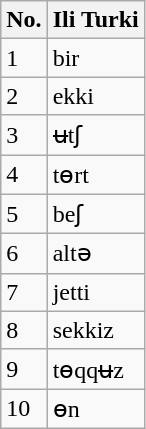<table class="wikitable sortable">
<tr>
<th>No.</th>
<th>Ili Turki</th>
</tr>
<tr>
<td>1</td>
<td>bir</td>
</tr>
<tr>
<td>2</td>
<td>ekki</td>
</tr>
<tr>
<td>3</td>
<td>ʉtʃ</td>
</tr>
<tr>
<td>4</td>
<td>tɵrt</td>
</tr>
<tr>
<td>5</td>
<td>beʃ</td>
</tr>
<tr>
<td>6</td>
<td>altə</td>
</tr>
<tr>
<td>7</td>
<td>jetti</td>
</tr>
<tr>
<td>8</td>
<td>sekkiz</td>
</tr>
<tr>
<td>9</td>
<td>tɵqqʉz</td>
</tr>
<tr>
<td>10</td>
<td>ɵn</td>
</tr>
</table>
